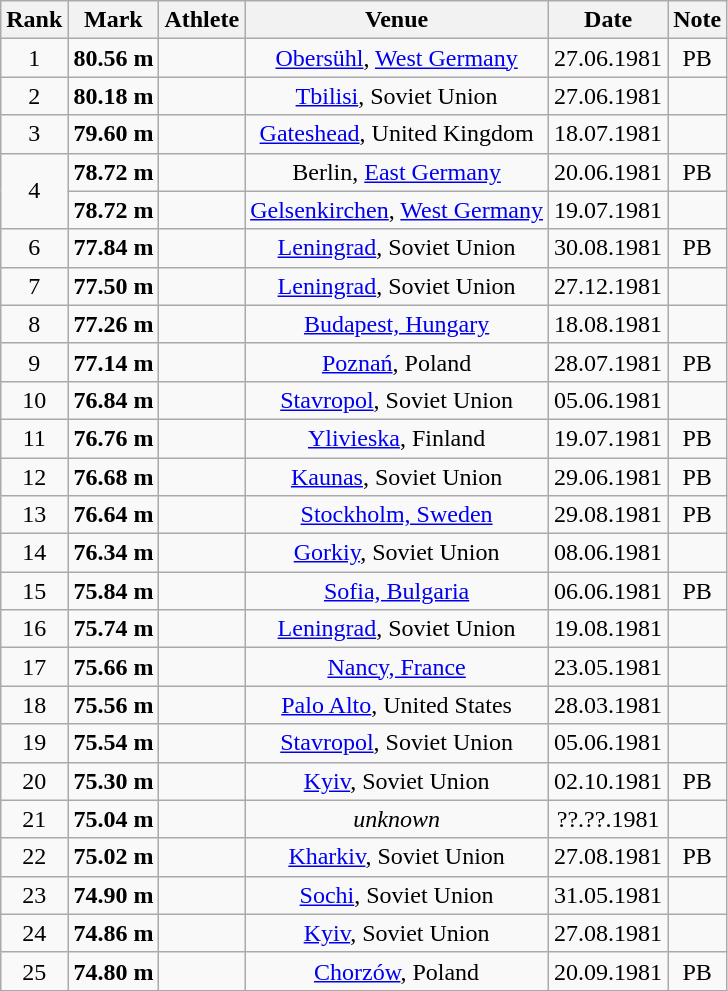<table class="wikitable" style="text-align:center;">
<tr>
<th>Rank</th>
<th>Mark</th>
<th>Athlete</th>
<th>Venue</th>
<th>Date</th>
<th>Note</th>
</tr>
<tr>
<td>1</td>
<td><strong>80.56 m</strong></td>
<td align=left></td>
<td><a href='#'>Obersühl</a>, <a href='#'>West Germany</a></td>
<td>27.06.1981</td>
<td>PB</td>
</tr>
<tr>
<td>2</td>
<td><strong>80.18 m</strong></td>
<td align=left></td>
<td><a href='#'>Tbilisi</a>, Soviet Union</td>
<td>27.06.1981</td>
<td></td>
</tr>
<tr>
<td>3</td>
<td><strong>79.60 m</strong></td>
<td align=left></td>
<td><a href='#'>Gateshead</a>, United Kingdom</td>
<td>18.07.1981</td>
<td></td>
</tr>
<tr>
<td rowspan=2>4</td>
<td><strong>78.72 m</strong></td>
<td align=left></td>
<td>Berlin, <a href='#'>East Germany</a></td>
<td>20.06.1981</td>
<td>PB</td>
</tr>
<tr>
<td><strong>78.72 m</strong></td>
<td align=left></td>
<td><a href='#'>Gelsenkirchen</a>, <a href='#'>West Germany</a></td>
<td>19.07.1981</td>
<td></td>
</tr>
<tr>
<td>6</td>
<td><strong>77.84 m</strong></td>
<td align=left></td>
<td><a href='#'>Leningrad</a>, Soviet Union</td>
<td>30.08.1981</td>
<td>PB</td>
</tr>
<tr>
<td>7</td>
<td><strong>77.50 m</strong></td>
<td align=left></td>
<td><a href='#'>Leningrad</a>, Soviet Union</td>
<td>27.12.1981</td>
<td></td>
</tr>
<tr>
<td>8</td>
<td><strong>77.26 m</strong></td>
<td align=left></td>
<td><a href='#'>Budapest, Hungary</a></td>
<td>18.08.1981</td>
<td></td>
</tr>
<tr>
<td>9</td>
<td><strong>77.14 m</strong></td>
<td align=left></td>
<td><a href='#'>Poznań</a>, Poland</td>
<td>28.07.1981</td>
<td>PB</td>
</tr>
<tr>
<td>10</td>
<td><strong>76.84 m</strong></td>
<td align=left></td>
<td><a href='#'>Stavropol</a>, Soviet Union</td>
<td>05.06.1981</td>
<td></td>
</tr>
<tr>
<td>11</td>
<td><strong>76.76 m</strong></td>
<td align=left></td>
<td><a href='#'>Ylivieska</a>, Finland</td>
<td>19.07.1981</td>
<td>PB</td>
</tr>
<tr>
<td>12</td>
<td><strong>76.68 m</strong></td>
<td align=left></td>
<td><a href='#'>Kaunas</a>, Soviet Union</td>
<td>29.06.1981</td>
<td>PB</td>
</tr>
<tr>
<td>13</td>
<td><strong>76.64 m</strong></td>
<td align=left></td>
<td><a href='#'>Stockholm, Sweden</a></td>
<td>29.08.1981</td>
<td>PB</td>
</tr>
<tr>
<td>14</td>
<td><strong>76.34 m</strong></td>
<td align=left></td>
<td><a href='#'>Gorkiy</a>, Soviet Union</td>
<td>08.06.1981</td>
<td></td>
</tr>
<tr>
<td>15</td>
<td><strong>75.84 m</strong></td>
<td align=left></td>
<td><a href='#'>Sofia, Bulgaria</a></td>
<td>06.06.1981</td>
<td>PB</td>
</tr>
<tr>
<td>16</td>
<td><strong>75.74 m</strong></td>
<td align=left></td>
<td><a href='#'>Leningrad</a>, Soviet Union</td>
<td>19.08.1981</td>
<td></td>
</tr>
<tr>
<td>17</td>
<td><strong>75.66 m</strong></td>
<td align=left></td>
<td><a href='#'>Nancy, France</a></td>
<td>23.05.1981</td>
<td></td>
</tr>
<tr>
<td>18</td>
<td><strong>75.56 m</strong></td>
<td align=left></td>
<td><a href='#'>Palo Alto</a>, United States</td>
<td>28.03.1981</td>
<td></td>
</tr>
<tr>
<td>19</td>
<td><strong>75.54 m</strong></td>
<td align=left></td>
<td><a href='#'>Stavropol</a>, Soviet Union</td>
<td>05.06.1981</td>
<td></td>
</tr>
<tr>
<td>20</td>
<td><strong>75.30 m</strong></td>
<td align=left></td>
<td><a href='#'>Kyiv</a>, Soviet Union</td>
<td>02.10.1981</td>
<td>PB</td>
</tr>
<tr>
<td>21</td>
<td><strong>75.04 m</strong></td>
<td align=left></td>
<td><em>unknown</em></td>
<td>??.??.1981</td>
<td></td>
</tr>
<tr>
<td>22</td>
<td><strong>75.02 m</strong></td>
<td align=left></td>
<td><a href='#'>Kharkiv</a>, Soviet Union</td>
<td>27.08.1981</td>
<td>PB</td>
</tr>
<tr>
<td>23</td>
<td><strong>74.90 m</strong></td>
<td align=left></td>
<td><a href='#'>Sochi</a>, Soviet Union</td>
<td>31.05.1981</td>
<td></td>
</tr>
<tr>
<td>24</td>
<td><strong>74.86 m</strong></td>
<td align=left></td>
<td><a href='#'>Kyiv</a>, Soviet Union</td>
<td>27.08.1981</td>
<td></td>
</tr>
<tr>
<td>25</td>
<td><strong>74.80 m</strong></td>
<td align=left></td>
<td><a href='#'>Chorzów</a>, Poland</td>
<td>20.09.1981</td>
<td>PB</td>
</tr>
</table>
